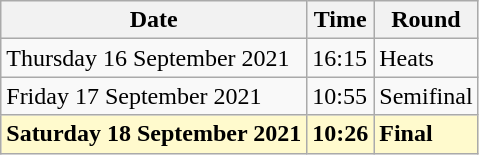<table class="wikitable">
<tr>
<th>Date</th>
<th>Time</th>
<th>Round</th>
</tr>
<tr>
<td>Thursday 16 September 2021</td>
<td>16:15</td>
<td>Heats</td>
</tr>
<tr>
<td>Friday 17 September 2021</td>
<td>10:55</td>
<td>Semifinal</td>
</tr>
<tr>
<td style=background:lemonchiffon><strong>Saturday 18 September 2021</strong></td>
<td style=background:lemonchiffon><strong>10:26</strong></td>
<td style=background:lemonchiffon><strong>Final</strong></td>
</tr>
</table>
